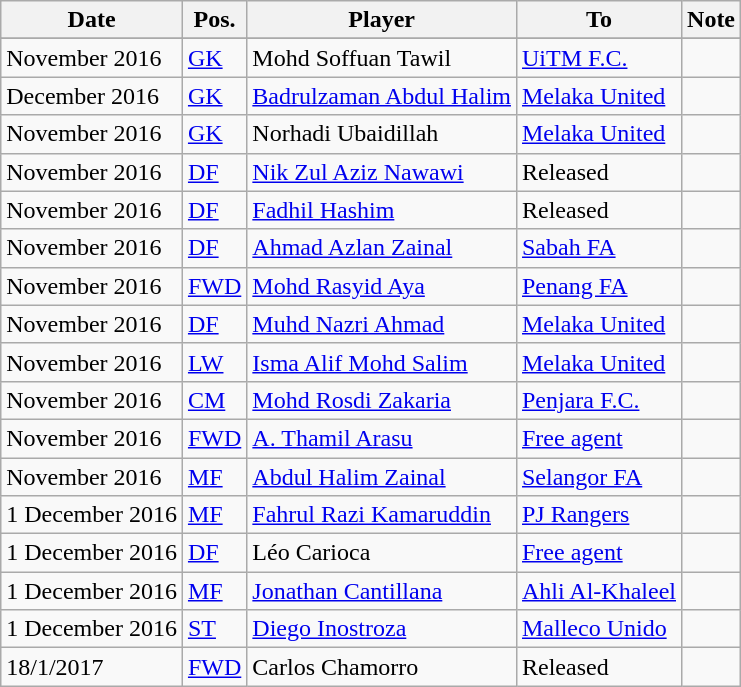<table class="wikitable sortable">
<tr>
<th>Date</th>
<th>Pos.</th>
<th>Player</th>
<th>To</th>
<th>Note</th>
</tr>
<tr>
</tr>
<tr>
<td>November 2016</td>
<td><a href='#'>GK</a></td>
<td> Mohd Soffuan Tawil</td>
<td> <a href='#'>UiTM F.C.</a></td>
<td></td>
</tr>
<tr>
<td>December 2016</td>
<td><a href='#'>GK</a></td>
<td> <a href='#'>Badrulzaman Abdul Halim</a></td>
<td> <a href='#'>Melaka United</a></td>
<td></td>
</tr>
<tr>
<td>November 2016</td>
<td><a href='#'>GK</a></td>
<td> Norhadi Ubaidillah</td>
<td> <a href='#'>Melaka United</a></td>
<td></td>
</tr>
<tr>
<td>November 2016</td>
<td><a href='#'>DF</a></td>
<td> <a href='#'>Nik Zul Aziz Nawawi</a></td>
<td> Released</td>
<td></td>
</tr>
<tr>
<td>November 2016</td>
<td><a href='#'>DF</a></td>
<td> <a href='#'>Fadhil Hashim</a></td>
<td> Released</td>
<td></td>
</tr>
<tr>
<td>November 2016</td>
<td><a href='#'>DF</a></td>
<td> <a href='#'>Ahmad Azlan Zainal</a></td>
<td> <a href='#'>Sabah FA</a></td>
<td></td>
</tr>
<tr>
<td>November 2016</td>
<td><a href='#'>FWD</a></td>
<td> <a href='#'>Mohd Rasyid Aya</a></td>
<td> <a href='#'>Penang FA</a></td>
<td></td>
</tr>
<tr>
<td>November 2016</td>
<td><a href='#'>DF</a></td>
<td> <a href='#'>Muhd Nazri Ahmad</a></td>
<td> <a href='#'>Melaka United</a></td>
<td></td>
</tr>
<tr>
<td>November 2016</td>
<td><a href='#'>LW</a></td>
<td> <a href='#'>Isma Alif Mohd Salim</a></td>
<td> <a href='#'>Melaka United</a></td>
<td></td>
</tr>
<tr>
<td>November 2016</td>
<td><a href='#'>CM</a></td>
<td> <a href='#'>Mohd Rosdi Zakaria</a></td>
<td> <a href='#'>Penjara F.C.</a></td>
<td></td>
</tr>
<tr>
<td>November 2016</td>
<td><a href='#'>FWD</a></td>
<td> <a href='#'>A. Thamil Arasu</a></td>
<td><a href='#'>Free agent</a></td>
<td></td>
</tr>
<tr>
<td>November 2016</td>
<td><a href='#'>MF</a></td>
<td> <a href='#'>Abdul Halim Zainal</a></td>
<td> <a href='#'>Selangor FA</a></td>
<td></td>
</tr>
<tr>
<td>1 December 2016</td>
<td><a href='#'>MF</a></td>
<td> <a href='#'>Fahrul Razi Kamaruddin</a></td>
<td> <a href='#'>PJ Rangers</a></td>
<td></td>
</tr>
<tr>
<td>1 December 2016</td>
<td><a href='#'>DF</a></td>
<td> Léo Carioca</td>
<td><a href='#'>Free agent</a></td>
<td></td>
</tr>
<tr>
<td>1 December 2016</td>
<td><a href='#'>MF</a></td>
<td> <a href='#'>Jonathan Cantillana</a></td>
<td> <a href='#'>Ahli Al-Khaleel</a></td>
<td></td>
</tr>
<tr>
<td>1 December 2016</td>
<td><a href='#'>ST</a></td>
<td> <a href='#'>Diego Inostroza</a></td>
<td> <a href='#'>Malleco Unido</a></td>
<td></td>
</tr>
<tr>
<td>18/1/2017</td>
<td><a href='#'>FWD</a></td>
<td> Carlos Chamorro</td>
<td>Released</td>
</tr>
</table>
